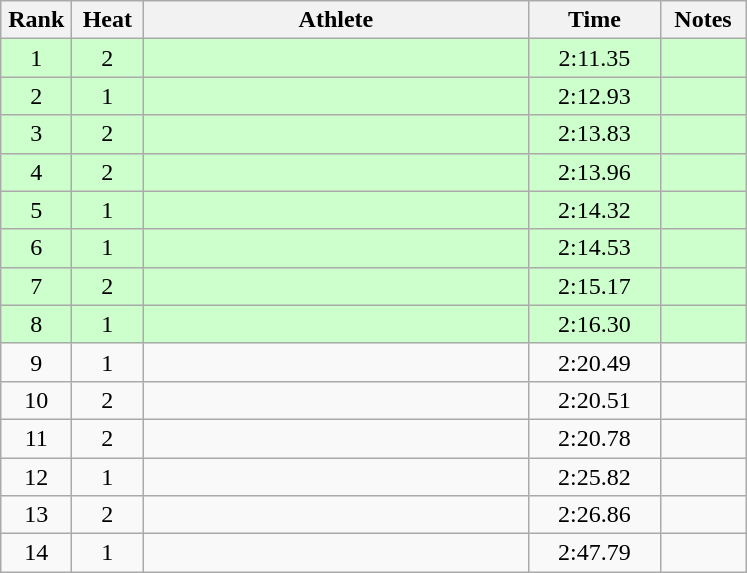<table class="wikitable" style="text-align:center">
<tr>
<th width=40>Rank</th>
<th width=40>Heat</th>
<th width=250>Athlete</th>
<th width=80>Time</th>
<th width=50>Notes</th>
</tr>
<tr bgcolor=ccffcc>
<td>1</td>
<td>2</td>
<td align=left></td>
<td>2:11.35</td>
<td></td>
</tr>
<tr bgcolor=ccffcc>
<td>2</td>
<td>1</td>
<td align=left></td>
<td>2:12.93</td>
<td></td>
</tr>
<tr bgcolor=ccffcc>
<td>3</td>
<td>2</td>
<td align=left></td>
<td>2:13.83</td>
<td></td>
</tr>
<tr bgcolor=ccffcc>
<td>4</td>
<td>2</td>
<td align=left></td>
<td>2:13.96</td>
<td></td>
</tr>
<tr bgcolor=ccffcc>
<td>5</td>
<td>1</td>
<td align=left></td>
<td>2:14.32</td>
<td></td>
</tr>
<tr bgcolor=ccffcc>
<td>6</td>
<td>1</td>
<td align=left></td>
<td>2:14.53</td>
<td></td>
</tr>
<tr bgcolor=ccffcc>
<td>7</td>
<td>2</td>
<td align=left></td>
<td>2:15.17</td>
<td></td>
</tr>
<tr bgcolor=ccffcc>
<td>8</td>
<td>1</td>
<td align=left></td>
<td>2:16.30</td>
<td></td>
</tr>
<tr>
<td>9</td>
<td>1</td>
<td align=left></td>
<td>2:20.49</td>
<td></td>
</tr>
<tr>
<td>10</td>
<td>2</td>
<td align=left></td>
<td>2:20.51</td>
<td></td>
</tr>
<tr>
<td>11</td>
<td>2</td>
<td align=left></td>
<td>2:20.78</td>
<td></td>
</tr>
<tr>
<td>12</td>
<td>1</td>
<td align=left></td>
<td>2:25.82</td>
<td></td>
</tr>
<tr>
<td>13</td>
<td>2</td>
<td align=left></td>
<td>2:26.86</td>
<td></td>
</tr>
<tr>
<td>14</td>
<td>1</td>
<td align=left></td>
<td>2:47.79</td>
<td></td>
</tr>
</table>
